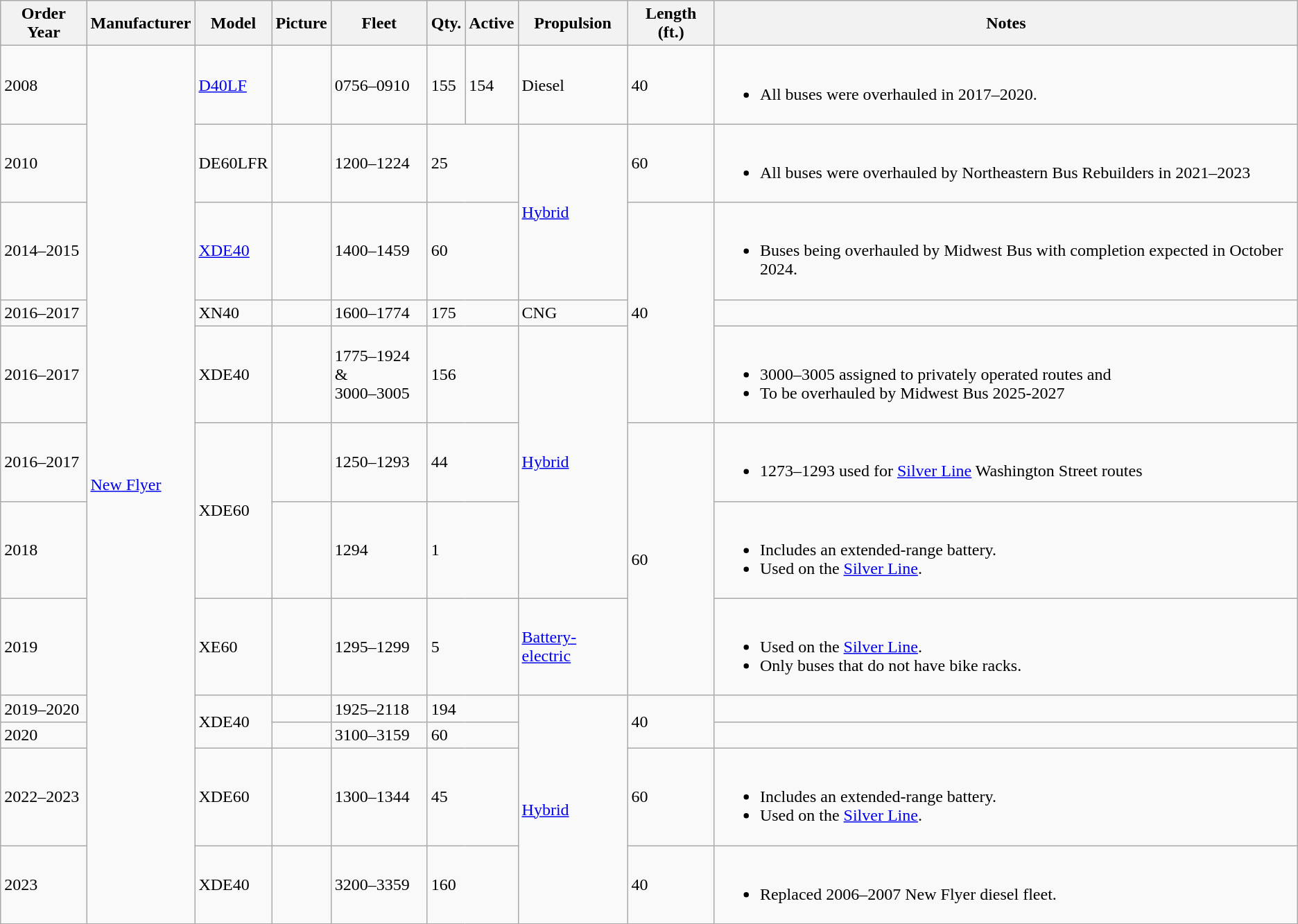<table class="wikitable sortable">
<tr>
<th>Order Year</th>
<th>Manufacturer</th>
<th>Model</th>
<th class="unsortable">Picture</th>
<th>Fleet</th>
<th>Qty.</th>
<th>Active</th>
<th>Propulsion</th>
<th>Length (ft.)</th>
<th class="unsortable">Notes</th>
</tr>
<tr>
<td>2008</td>
<td rowspan="13"><a href='#'>New Flyer</a></td>
<td><a href='#'>D40LF</a></td>
<td></td>
<td>0756–0910</td>
<td>155</td>
<td>154</td>
<td>Diesel</td>
<td>40</td>
<td><br><ul><li>All buses were overhauled in 2017–2020.</li></ul></td>
</tr>
<tr>
<td>2010</td>
<td>DE60LFR</td>
<td></td>
<td>1200–1224</td>
<td colspan="2">25</td>
<td rowspan="2"><a href='#'>Hybrid</a></td>
<td>60</td>
<td><br><ul><li>All buses were overhauled by Northeastern Bus Rebuilders in 2021–2023</li></ul></td>
</tr>
<tr>
<td>2014–2015</td>
<td><a href='#'>XDE40</a></td>
<td></td>
<td>1400–1459</td>
<td colspan="2">60</td>
<td rowspan="3">40</td>
<td><br><ul><li>Buses being overhauled by Midwest Bus with completion expected in October 2024.</li></ul></td>
</tr>
<tr>
<td>2016–2017</td>
<td>XN40</td>
<td></td>
<td>1600–1774</td>
<td colspan="2">175</td>
<td>CNG</td>
<td></td>
</tr>
<tr>
<td>2016–2017</td>
<td>XDE40</td>
<td></td>
<td>1775–1924 &<br>3000–3005</td>
<td colspan="2">156</td>
<td rowspan="3"><a href='#'>Hybrid</a></td>
<td><br><ul><li>3000–3005 assigned to privately operated routes  and </li><li>To be overhauled by Midwest Bus 2025-2027 </li></ul></td>
</tr>
<tr>
<td>2016–2017</td>
<td rowspan="2">XDE60</td>
<td></td>
<td>1250–1293</td>
<td colspan="2">44</td>
<td rowspan="3">60</td>
<td><br><ul><li>1273–1293 used for <a href='#'>Silver Line</a> Washington Street routes</li></ul></td>
</tr>
<tr>
<td>2018</td>
<td></td>
<td>1294</td>
<td colspan="2">1</td>
<td><br><ul><li>Includes an extended-range battery.</li><li>Used on the <a href='#'>Silver Line</a>.</li></ul></td>
</tr>
<tr>
<td>2019</td>
<td>XE60</td>
<td></td>
<td>1295–1299</td>
<td colspan="2">5</td>
<td><a href='#'>Battery-electric</a></td>
<td><br><ul><li>Used on the <a href='#'>Silver Line</a>.</li><li>Only buses that do not have bike racks.</li></ul></td>
</tr>
<tr>
<td>2019–2020</td>
<td rowspan="2">XDE40</td>
<td></td>
<td>1925–2118</td>
<td colspan="2">194</td>
<td rowspan="4"><a href='#'>Hybrid</a></td>
<td rowspan="2">40</td>
<td></td>
</tr>
<tr>
<td>2020</td>
<td></td>
<td>3100–3159</td>
<td colspan="2">60</td>
<td></td>
</tr>
<tr>
<td>2022–2023</td>
<td>XDE60</td>
<td></td>
<td>1300–1344</td>
<td colspan="2">45</td>
<td>60</td>
<td><br><ul><li>Includes an extended-range battery.</li><li>Used on the <a href='#'>Silver Line</a>.</li></ul></td>
</tr>
<tr>
<td>2023</td>
<td>XDE40</td>
<td></td>
<td>3200–3359</td>
<td colspan="2">160</td>
<td>40</td>
<td><br><ul><li>Replaced 2006–2007 New Flyer diesel fleet.</li></ul></td>
</tr>
</table>
